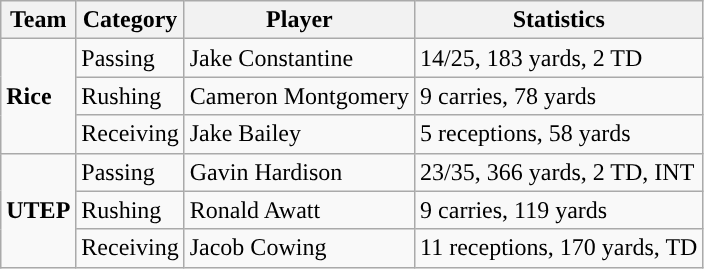<table class="wikitable" style="float: left;">
<tr>
<th>Team</th>
<th>Category</th>
<th>Player</th>
<th>Statistics</th>
</tr>
<tr>
<td rowspan=3><strong>Rice</strong></td>
<td>Passing</td>
<td>Jake Constantine</td>
<td>14/25, 183 yards, 2 TD</td>
</tr>
<tr>
<td>Rushing</td>
<td>Cameron Montgomery</td>
<td>9 carries, 78 yards</td>
</tr>
<tr>
<td>Receiving</td>
<td>Jake Bailey</td>
<td>5 receptions, 58 yards</td>
</tr>
<tr>
<td rowspan=3><strong>UTEP</strong></td>
<td>Passing</td>
<td>Gavin Hardison</td>
<td>23/35, 366 yards, 2 TD, INT</td>
</tr>
<tr>
<td>Rushing</td>
<td>Ronald Awatt</td>
<td>9 carries, 119 yards</td>
</tr>
<tr>
<td>Receiving</td>
<td>Jacob Cowing</td>
<td>11 receptions, 170 yards, TD</td>
</tr>
</table>
